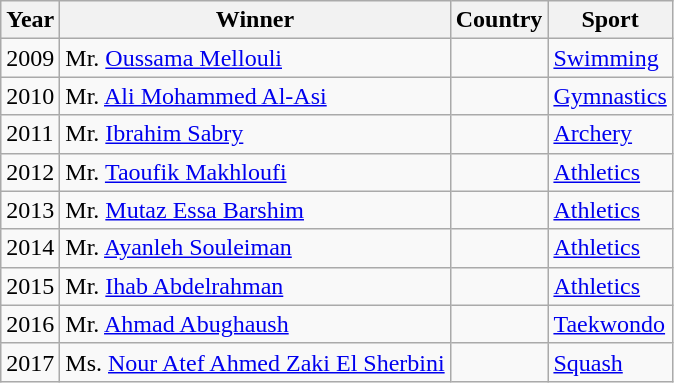<table class="wikitable">
<tr>
<th>Year</th>
<th>Winner</th>
<th>Country</th>
<th>Sport</th>
</tr>
<tr>
<td>2009</td>
<td>Mr. <a href='#'>Oussama Mellouli</a></td>
<td></td>
<td><a href='#'>Swimming</a></td>
</tr>
<tr>
<td>2010</td>
<td>Mr. <a href='#'>Ali Mohammed Al-Asi</a></td>
<td></td>
<td><a href='#'>Gymnastics</a></td>
</tr>
<tr>
<td>2011</td>
<td>Mr. <a href='#'>Ibrahim Sabry</a></td>
<td></td>
<td><a href='#'>Archery</a></td>
</tr>
<tr>
<td>2012</td>
<td>Mr. <a href='#'>Taoufik Makhloufi</a></td>
<td></td>
<td><a href='#'>Athletics</a></td>
</tr>
<tr>
<td>2013</td>
<td>Mr. <a href='#'>Mutaz Essa Barshim</a></td>
<td></td>
<td><a href='#'>Athletics</a></td>
</tr>
<tr>
<td>2014</td>
<td>Mr. <a href='#'>Ayanleh Souleiman</a></td>
<td></td>
<td><a href='#'>Athletics</a></td>
</tr>
<tr>
<td>2015</td>
<td>Mr. <a href='#'>Ihab Abdelrahman</a></td>
<td></td>
<td><a href='#'>Athletics</a></td>
</tr>
<tr>
<td>2016</td>
<td>Mr. <a href='#'>Ahmad Abughaush</a></td>
<td></td>
<td><a href='#'>Taekwondo</a></td>
</tr>
<tr>
<td>2017</td>
<td>Ms. <a href='#'>Nour Atef Ahmed Zaki El Sherbini</a></td>
<td></td>
<td><a href='#'>Squash</a></td>
</tr>
</table>
